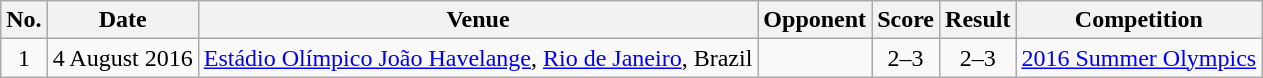<table class="wikitable sortable">
<tr>
<th scope="col">No.</th>
<th scope="col">Date</th>
<th scope="col">Venue</th>
<th scope="col">Opponent</th>
<th scope="col">Score</th>
<th scope="col">Result</th>
<th scope="col">Competition</th>
</tr>
<tr>
<td align="center">1</td>
<td>4 August 2016</td>
<td><a href='#'>Estádio Olímpico João Havelange</a>, <a href='#'>Rio de Janeiro</a>, Brazil</td>
<td></td>
<td align="center">2–3</td>
<td align="center">2–3</td>
<td><a href='#'>2016 Summer Olympics</a></td>
</tr>
</table>
